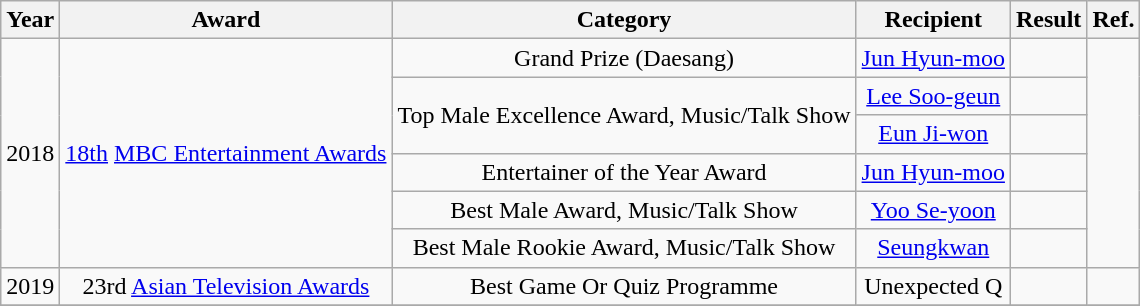<table class="wikitable" style="text-align:center">
<tr>
<th>Year</th>
<th>Award</th>
<th>Category</th>
<th>Recipient</th>
<th>Result</th>
<th>Ref.</th>
</tr>
<tr>
<td rowspan=6>2018</td>
<td rowspan=6><a href='#'>18th</a> <a href='#'>MBC Entertainment Awards</a></td>
<td>Grand Prize (Daesang)</td>
<td><a href='#'>Jun Hyun-moo</a></td>
<td></td>
<td rowspan=6></td>
</tr>
<tr>
<td rowspan=2>Top Male Excellence Award, Music/Talk Show</td>
<td><a href='#'>Lee Soo-geun</a></td>
<td></td>
</tr>
<tr>
<td><a href='#'>Eun Ji-won</a></td>
<td></td>
</tr>
<tr>
<td>Entertainer of the Year Award</td>
<td><a href='#'>Jun Hyun-moo</a></td>
<td></td>
</tr>
<tr>
<td>Best Male Award, Music/Talk Show</td>
<td><a href='#'>Yoo Se-yoon</a></td>
<td></td>
</tr>
<tr>
<td>Best Male Rookie Award, Music/Talk Show</td>
<td><a href='#'>Seungkwan</a></td>
<td></td>
</tr>
<tr>
<td>2019</td>
<td>23rd <a href='#'>Asian Television Awards</a></td>
<td>Best Game Or Quiz Programme</td>
<td>Unexpected Q</td>
<td></td>
<td></td>
</tr>
<tr>
</tr>
</table>
